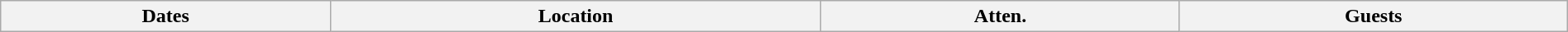<table class="wikitable" width="100%">
<tr>
<th>Dates</th>
<th>Location</th>
<th>Atten.</th>
<th>Guests<br>



</th>
</tr>
</table>
